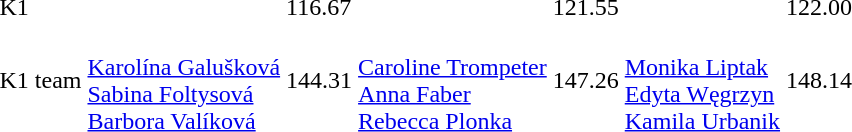<table>
<tr>
<td>K1</td>
<td></td>
<td>116.67</td>
<td></td>
<td>121.55</td>
<td></td>
<td>122.00</td>
</tr>
<tr>
<td>K1 team</td>
<td><br><a href='#'>Karolína Galušková</a><br><a href='#'>Sabina Foltysová</a><br><a href='#'>Barbora Valíková</a></td>
<td>144.31</td>
<td><br><a href='#'>Caroline Trompeter</a><br><a href='#'>Anna Faber</a><br><a href='#'>Rebecca Plonka</a></td>
<td>147.26</td>
<td><br><a href='#'>Monika Liptak</a><br><a href='#'>Edyta Węgrzyn</a><br><a href='#'>Kamila Urbanik</a></td>
<td>148.14</td>
</tr>
</table>
